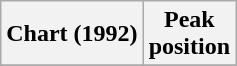<table class="wikitable plainrowheaders">
<tr>
<th>Chart (1992)</th>
<th>Peak<br>position</th>
</tr>
<tr>
</tr>
</table>
